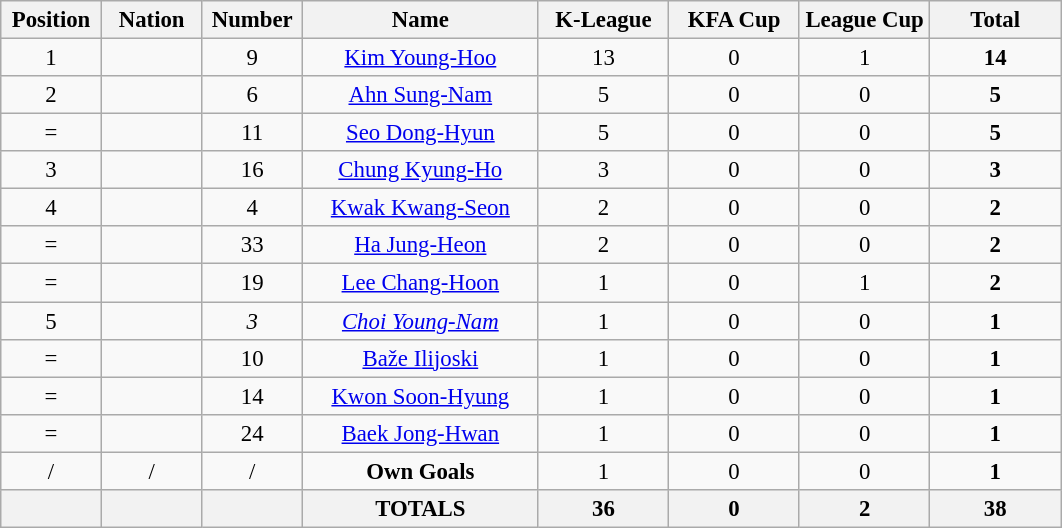<table class="wikitable" style="font-size: 95%; text-align: center;">
<tr>
<th width=60>Position</th>
<th width=60>Nation</th>
<th width=60>Number</th>
<th width=150>Name</th>
<th width=80>K-League</th>
<th width=80>KFA Cup</th>
<th width=80>League Cup</th>
<th width=80>Total</th>
</tr>
<tr>
<td>1</td>
<td></td>
<td>9</td>
<td><a href='#'>Kim Young-Hoo</a></td>
<td>13</td>
<td>0</td>
<td>1</td>
<td><strong>14</strong></td>
</tr>
<tr>
<td>2</td>
<td></td>
<td>6</td>
<td><a href='#'>Ahn Sung-Nam</a></td>
<td>5</td>
<td>0</td>
<td>0</td>
<td><strong>5</strong></td>
</tr>
<tr>
<td>=</td>
<td></td>
<td>11</td>
<td><a href='#'>Seo Dong-Hyun</a></td>
<td>5</td>
<td>0</td>
<td>0</td>
<td><strong>5</strong></td>
</tr>
<tr>
<td>3</td>
<td></td>
<td>16</td>
<td><a href='#'>Chung Kyung-Ho</a></td>
<td>3</td>
<td>0</td>
<td>0</td>
<td><strong>3</strong></td>
</tr>
<tr>
<td>4</td>
<td></td>
<td>4</td>
<td><a href='#'>Kwak Kwang-Seon</a></td>
<td>2</td>
<td>0</td>
<td>0</td>
<td><strong>2</strong></td>
</tr>
<tr>
<td>=</td>
<td></td>
<td>33</td>
<td><a href='#'>Ha Jung-Heon</a></td>
<td>2</td>
<td>0</td>
<td>0</td>
<td><strong>2</strong></td>
</tr>
<tr>
<td>=</td>
<td></td>
<td>19</td>
<td><a href='#'>Lee Chang-Hoon</a></td>
<td>1</td>
<td>0</td>
<td>1</td>
<td><strong>2</strong></td>
</tr>
<tr>
<td>5</td>
<td></td>
<td><em>3</em></td>
<td><em><a href='#'>Choi Young-Nam</a></em></td>
<td>1</td>
<td>0</td>
<td>0</td>
<td><strong>1</strong></td>
</tr>
<tr>
<td>=</td>
<td></td>
<td>10</td>
<td><a href='#'>Baže Ilijoski</a></td>
<td>1</td>
<td>0</td>
<td>0</td>
<td><strong>1</strong></td>
</tr>
<tr>
<td>=</td>
<td></td>
<td>14</td>
<td><a href='#'>Kwon Soon-Hyung</a></td>
<td>1</td>
<td>0</td>
<td>0</td>
<td><strong>1</strong></td>
</tr>
<tr>
<td>=</td>
<td></td>
<td>24</td>
<td><a href='#'>Baek Jong-Hwan</a></td>
<td>1</td>
<td>0</td>
<td>0</td>
<td><strong>1</strong></td>
</tr>
<tr>
<td>/</td>
<td>/</td>
<td>/</td>
<td><strong>Own Goals</strong></td>
<td>1</td>
<td>0</td>
<td>0</td>
<td><strong>1</strong></td>
</tr>
<tr>
<th></th>
<th></th>
<th></th>
<th>TOTALS</th>
<th>36</th>
<th>0</th>
<th>2</th>
<th>38</th>
</tr>
</table>
